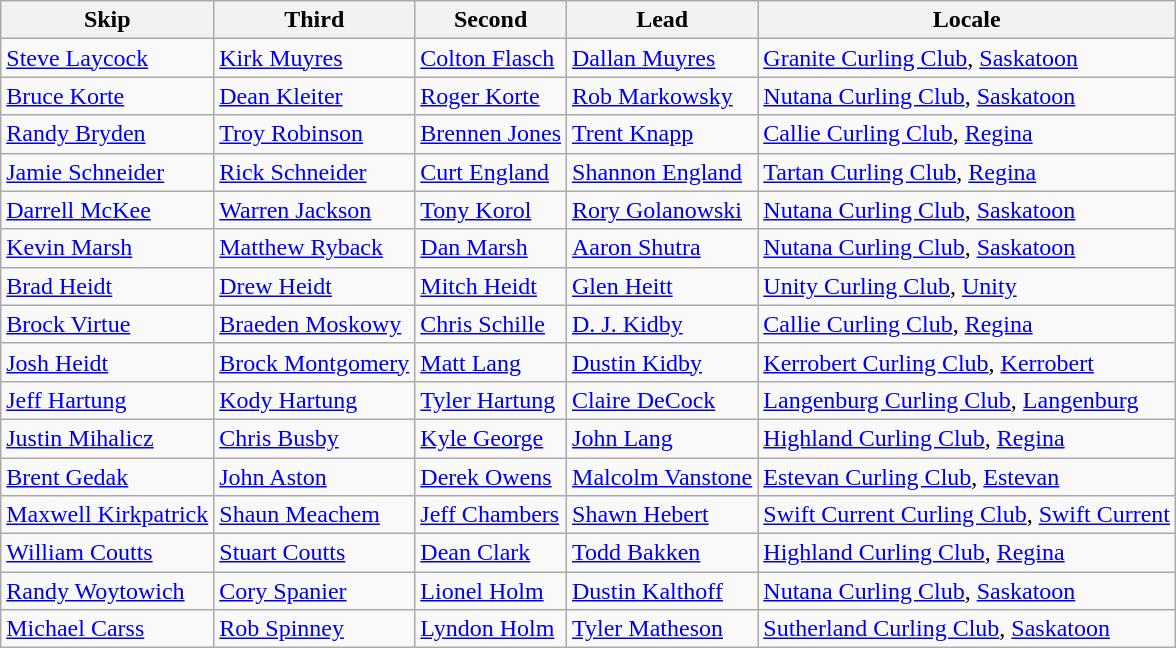<table class=wikitable>
<tr>
<th>Skip</th>
<th>Third</th>
<th>Second</th>
<th>Lead</th>
<th>Locale</th>
</tr>
<tr>
<td><a href='#'>Steve Laycock</a></td>
<td><a href='#'>Kirk Muyres</a></td>
<td><a href='#'>Colton Flasch</a></td>
<td><a href='#'>Dallan Muyres</a></td>
<td><a href='#'>Granite Curling Club</a>, <a href='#'>Saskatoon</a></td>
</tr>
<tr>
<td><a href='#'>Bruce Korte</a></td>
<td><a href='#'>Dean Kleiter</a></td>
<td><a href='#'>Roger Korte</a></td>
<td><a href='#'>Rob Markowsky</a></td>
<td><a href='#'>Nutana Curling Club</a>, <a href='#'>Saskatoon</a></td>
</tr>
<tr>
<td><a href='#'>Randy Bryden</a></td>
<td><a href='#'>Troy Robinson</a></td>
<td><a href='#'>Brennen Jones</a></td>
<td><a href='#'>Trent Knapp</a></td>
<td><a href='#'>Callie Curling Club</a>, <a href='#'>Regina</a></td>
</tr>
<tr>
<td><a href='#'>Jamie Schneider</a></td>
<td><a href='#'>Rick Schneider</a></td>
<td><a href='#'>Curt England</a></td>
<td><a href='#'>Shannon England</a></td>
<td><a href='#'>Tartan Curling Club</a>, <a href='#'>Regina</a></td>
</tr>
<tr>
<td><a href='#'>Darrell McKee</a></td>
<td><a href='#'>Warren Jackson</a></td>
<td><a href='#'>Tony Korol</a></td>
<td><a href='#'>Rory Golanowski</a></td>
<td><a href='#'>Nutana Curling Club</a>, <a href='#'>Saskatoon</a></td>
</tr>
<tr>
<td><a href='#'>Kevin Marsh</a></td>
<td><a href='#'>Matthew Ryback</a></td>
<td><a href='#'>Dan Marsh</a></td>
<td><a href='#'>Aaron Shutra</a></td>
<td><a href='#'>Nutana Curling Club</a>, <a href='#'>Saskatoon</a></td>
</tr>
<tr>
<td><a href='#'>Brad Heidt</a></td>
<td><a href='#'>Drew Heidt</a></td>
<td><a href='#'>Mitch Heidt</a></td>
<td><a href='#'>Glen Heitt</a></td>
<td><a href='#'>Unity Curling Club</a>, <a href='#'>Unity</a></td>
</tr>
<tr>
<td><a href='#'>Brock Virtue</a></td>
<td><a href='#'>Braeden Moskowy</a></td>
<td><a href='#'>Chris Schille</a></td>
<td><a href='#'>D. J. Kidby</a></td>
<td><a href='#'>Callie Curling Club</a>, <a href='#'>Regina</a></td>
</tr>
<tr>
<td><a href='#'>Josh Heidt</a></td>
<td><a href='#'>Brock Montgomery</a></td>
<td><a href='#'>Matt Lang</a></td>
<td><a href='#'>Dustin Kidby</a></td>
<td><a href='#'>Kerrobert Curling Club</a>, <a href='#'>Kerrobert</a></td>
</tr>
<tr>
<td><a href='#'>Jeff Hartung</a></td>
<td><a href='#'>Kody Hartung</a></td>
<td><a href='#'>Tyler Hartung</a></td>
<td><a href='#'>Claire DeCock</a></td>
<td><a href='#'>Langenburg Curling Club</a>, <a href='#'>Langenburg</a></td>
</tr>
<tr>
<td><a href='#'>Justin Mihalicz</a></td>
<td><a href='#'>Chris Busby</a></td>
<td><a href='#'>Kyle George</a></td>
<td><a href='#'>John Lang</a></td>
<td><a href='#'>Highland Curling Club</a>, <a href='#'>Regina</a></td>
</tr>
<tr>
<td><a href='#'>Brent Gedak</a></td>
<td><a href='#'>John Aston</a></td>
<td><a href='#'>Derek Owens</a></td>
<td><a href='#'>Malcolm Vanstone</a></td>
<td><a href='#'>Estevan Curling Club</a>, <a href='#'>Estevan</a></td>
</tr>
<tr>
<td><a href='#'>Maxwell Kirkpatrick</a></td>
<td><a href='#'>Shaun Meachem</a></td>
<td><a href='#'>Jeff Chambers</a></td>
<td><a href='#'>Shawn Hebert</a></td>
<td><a href='#'>Swift Current Curling Club</a>, <a href='#'>Swift Current</a></td>
</tr>
<tr>
<td><a href='#'>William Coutts</a></td>
<td><a href='#'>Stuart Coutts</a></td>
<td><a href='#'>Dean Clark</a></td>
<td><a href='#'>Todd Bakken</a></td>
<td><a href='#'>Highland Curling Club</a>, <a href='#'>Regina</a></td>
</tr>
<tr>
<td><a href='#'>Randy Woytowich</a></td>
<td><a href='#'>Cory Spanier</a></td>
<td><a href='#'>Lionel Holm</a></td>
<td><a href='#'>Dustin Kalthoff</a></td>
<td><a href='#'>Nutana Curling Club</a>, <a href='#'>Saskatoon</a></td>
</tr>
<tr>
<td><a href='#'>Michael Carss</a></td>
<td><a href='#'>Rob Spinney</a></td>
<td><a href='#'>Lyndon Holm</a></td>
<td><a href='#'>Tyler Matheson</a></td>
<td><a href='#'>Sutherland Curling Club</a>, <a href='#'>Saskatoon</a></td>
</tr>
</table>
